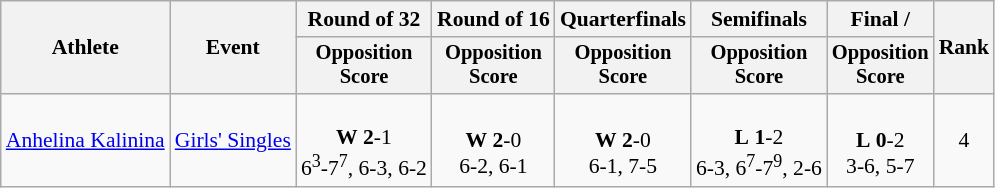<table class=wikitable style="font-size:90%">
<tr>
<th rowspan="2">Athlete</th>
<th rowspan="2">Event</th>
<th>Round of 32</th>
<th>Round of 16</th>
<th>Quarterfinals</th>
<th>Semifinals</th>
<th>Final / </th>
<th rowspan=2>Rank</th>
</tr>
<tr style="font-size:95%">
<th>Opposition<br>Score</th>
<th>Opposition<br>Score</th>
<th>Opposition<br>Score</th>
<th>Opposition<br>Score</th>
<th>Opposition<br>Score</th>
</tr>
<tr align=center>
<td align=left><a href='#'>Anhelina Kalinina</a></td>
<td align=left><a href='#'>Girls' Singles</a></td>
<td><br><strong>W</strong> <strong>2</strong>-1 <br> 6<sup>3</sup>-7<sup>7</sup>, 6-3, 6-2</td>
<td><br><strong>W</strong> <strong>2</strong>-0 <br> 6-2, 6-1</td>
<td><br><strong>W</strong> <strong>2</strong>-0 <br> 6-1, 7-5</td>
<td><br><strong>L</strong> <strong>1</strong>-2 <br> 6-3, 6<sup>7</sup>-7<sup>9</sup>, 2-6</td>
<td><br><strong>L</strong> <strong>0</strong>-2 <br> 3-6, 5-7</td>
<td>4</td>
</tr>
</table>
